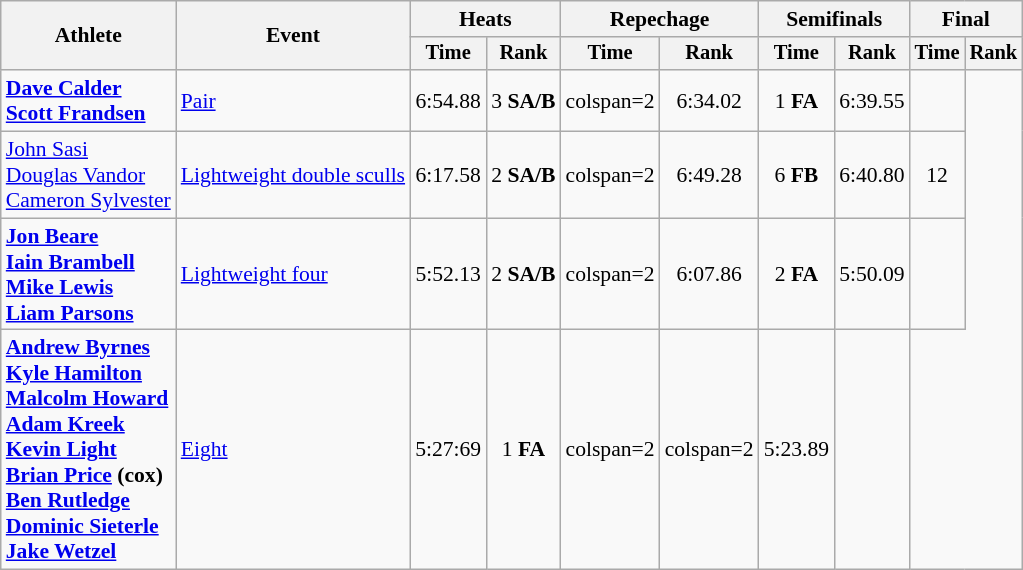<table class="wikitable" style="font-size:90%">
<tr>
<th rowspan="2">Athlete</th>
<th rowspan="2">Event</th>
<th colspan="2">Heats</th>
<th colspan="2">Repechage</th>
<th colspan="2">Semifinals</th>
<th colspan="2">Final</th>
</tr>
<tr style="font-size:95%">
<th>Time</th>
<th>Rank</th>
<th>Time</th>
<th>Rank</th>
<th>Time</th>
<th>Rank</th>
<th>Time</th>
<th>Rank</th>
</tr>
<tr align=center>
<td align=left><strong><a href='#'>Dave Calder</a><br><a href='#'>Scott Frandsen</a></strong></td>
<td align=left><a href='#'>Pair</a></td>
<td>6:54.88</td>
<td>3 <strong>SA/B</strong></td>
<td>colspan=2 </td>
<td>6:34.02</td>
<td>1 <strong>FA</strong></td>
<td>6:39.55</td>
<td></td>
</tr>
<tr align=center>
<td align=left><a href='#'>John Sasi</a><br><a href='#'>Douglas Vandor</a><br><a href='#'>Cameron Sylvester</a></td>
<td align=left><a href='#'>Lightweight double sculls</a></td>
<td>6:17.58</td>
<td>2 <strong>SA/B</strong></td>
<td>colspan=2 </td>
<td>6:49.28</td>
<td>6 <strong>FB</strong></td>
<td>6:40.80</td>
<td>12</td>
</tr>
<tr align=center>
<td align=left><strong><a href='#'>Jon Beare</a><br><a href='#'>Iain Brambell</a><br><a href='#'>Mike Lewis</a><br><a href='#'>Liam Parsons</a></strong></td>
<td align=left><a href='#'>Lightweight four</a></td>
<td>5:52.13</td>
<td>2 <strong>SA/B</strong></td>
<td>colspan=2 </td>
<td>6:07.86</td>
<td>2 <strong>FA</strong></td>
<td>5:50.09</td>
<td></td>
</tr>
<tr align=center>
<td align=left><strong><a href='#'>Andrew Byrnes</a><br><a href='#'>Kyle Hamilton</a><br><a href='#'>Malcolm Howard</a><br><a href='#'>Adam Kreek</a><br><a href='#'>Kevin Light</a><br><a href='#'>Brian Price</a> (cox)<br><a href='#'>Ben Rutledge</a><br><a href='#'>Dominic Sieterle</a><br><a href='#'>Jake Wetzel</a></strong></td>
<td align=left><a href='#'>Eight</a></td>
<td>5:27:69</td>
<td>1 <strong>FA</strong></td>
<td>colspan=2 </td>
<td>colspan=2 </td>
<td>5:23.89</td>
<td></td>
</tr>
</table>
